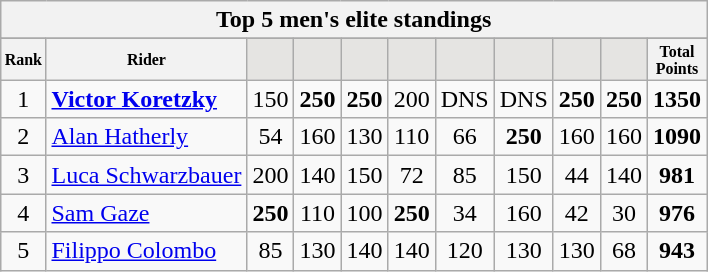<table class="wikitable sortable">
<tr>
<th colspan=27 align="center"><strong>Top 5 men's elite standings</strong></th>
</tr>
<tr>
</tr>
<tr style="font-size:8pt;font-weight:bold">
<th align="center">Rank</th>
<th align="center">Rider</th>
<th class=unsortable style="background:#E5E4E2;"><small></small></th>
<th class=unsortable style="background:#E5E4E2;"><small></small></th>
<th class=unsortable style="background:#E5E4E2;"><small></small></th>
<th class=unsortable style="background:#E5E4E2;"><small></small></th>
<th class=unsortable style="background:#E5E4E2;"><small></small></th>
<th class=unsortable style="background:#E5E4E2;"><small></small></th>
<th class=unsortable style="background:#E5E4E2;"><small></small></th>
<th class=unsortable style="background:#E5E4E2;"><small></small></th>
<th align="center">Total<br>Points</th>
</tr>
<tr>
<td align=center>1</td>
<td> <strong><a href='#'>Victor Koretzky</a></strong></td>
<td align=center>150</td>
<td align=center><strong>250</strong></td>
<td align=center><strong>250</strong></td>
<td align=center>200</td>
<td align=center>DNS</td>
<td align=center>DNS</td>
<td align=center><strong>250</strong></td>
<td align=center><strong>250</strong></td>
<td align=center><strong>1350</strong></td>
</tr>
<tr>
<td align=center>2</td>
<td> <a href='#'>Alan Hatherly</a></td>
<td align=center>54</td>
<td align=center>160</td>
<td align=center>130</td>
<td align=center>110</td>
<td align=center>66</td>
<td align=center><strong>250</strong></td>
<td align=center>160</td>
<td align=center>160</td>
<td align=center><strong>1090</strong></td>
</tr>
<tr>
<td align=center>3</td>
<td> <a href='#'>Luca Schwarzbauer</a></td>
<td align=center>200</td>
<td align=center>140</td>
<td align=center>150</td>
<td align=center>72</td>
<td align=center>85</td>
<td align=center>150</td>
<td align=center>44</td>
<td align=center>140</td>
<td align=center><strong>981</strong></td>
</tr>
<tr>
<td align=center>4</td>
<td> <a href='#'>Sam Gaze</a></td>
<td align=center><strong>250</strong></td>
<td align=center>110</td>
<td align=center>100</td>
<td align=center><strong>250</strong></td>
<td align=center>34</td>
<td align=center>160</td>
<td align=center>42</td>
<td align=center>30</td>
<td align=center><strong>976</strong></td>
</tr>
<tr>
<td align=center>5</td>
<td> <a href='#'>Filippo Colombo</a></td>
<td align=center>85</td>
<td align=center>130</td>
<td align=center>140</td>
<td align=center>140</td>
<td align=center>120</td>
<td align=center>130</td>
<td align=center>130</td>
<td align=center>68</td>
<td align=center><strong>943</strong></td>
</tr>
</table>
